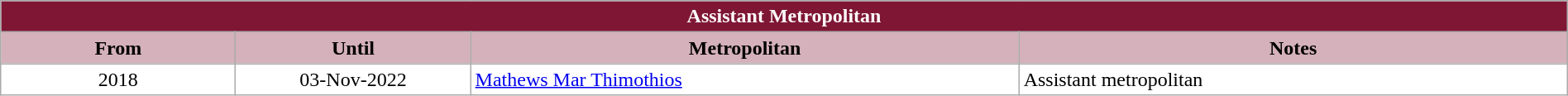<table class="wikitable" style="width: 100%;">
<tr>
<th colspan="4" style="background-color: #7F1734; color: white;">Assistant Metropolitan</th>
</tr>
<tr>
<th style="background-color: #D4B1BB; width: 15%;">From</th>
<th style="background-color: #D4B1BB; width: 15%;">Until</th>
<th style="background-color: #D4B1BB; width: 35%;">Metropolitan</th>
<th style="background-color: #D4B1BB; width: 35%;">Notes</th>
</tr>
<tr valign="top" style="background-color: white;">
<td style="text-align: center;">2018</td>
<td style="text-align: center;">03-Nov-2022</td>
<td><a href='#'>Mathews Mar Thimothios</a></td>
<td>Assistant metropolitan</td>
</tr>
</table>
